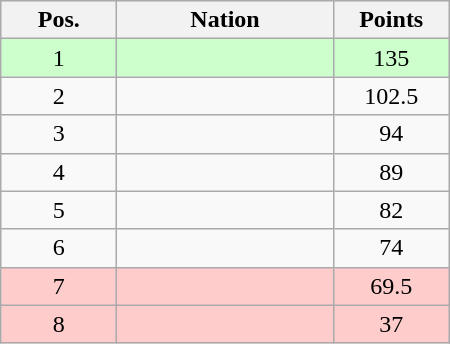<table class="wikitable gauche" cellspacing="1" style="width:300px;">
<tr style="background:#efefef; text-align:center;">
<th style="width:70px;">Pos.</th>
<th>Nation</th>
<th style="width:70px;">Points</th>
</tr>
<tr style="vertical-align:top; text-align:center; background:#ccffcc;">
<td>1</td>
<td style="text-align:left;"></td>
<td>135</td>
</tr>
<tr style="vertical-align:top; text-align:center;">
<td>2</td>
<td style="text-align:left;"></td>
<td>102.5</td>
</tr>
<tr style="vertical-align:top; text-align:center;">
<td>3</td>
<td style="text-align:left;"></td>
<td>94</td>
</tr>
<tr style="vertical-align:top; text-align:center;">
<td>4</td>
<td style="text-align:left;"></td>
<td>89</td>
</tr>
<tr style="vertical-align:top; text-align:center;">
<td>5</td>
<td style="text-align:left;"></td>
<td>82</td>
</tr>
<tr style="vertical-align:top; text-align:center;">
<td>6</td>
<td style="text-align:left;"></td>
<td>74</td>
</tr>
<tr style="vertical-align:top; text-align:center; background:#ffcccc;">
<td>7</td>
<td style="text-align:left;"></td>
<td>69.5</td>
</tr>
<tr style="vertical-align:top; text-align:center; background:#ffcccc;">
<td>8</td>
<td style="text-align:left;"></td>
<td>37</td>
</tr>
</table>
